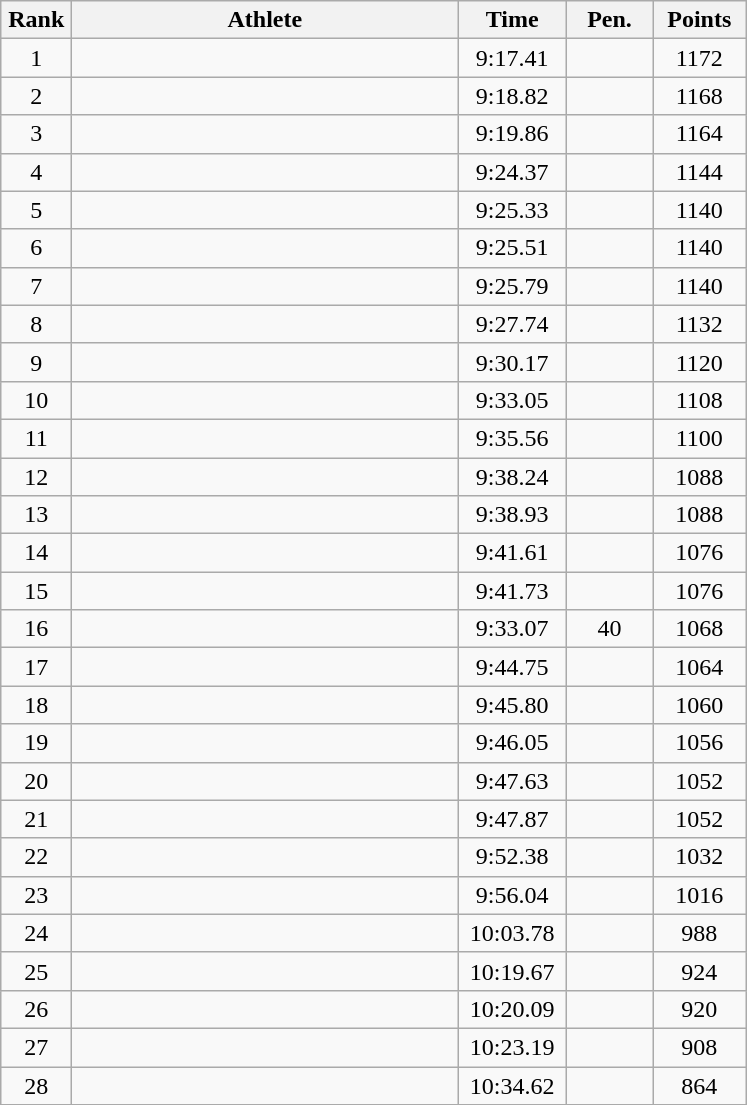<table class=wikitable style="text-align:center">
<tr>
<th width=40>Rank</th>
<th width=250>Athlete</th>
<th width=65>Time</th>
<th width=50>Pen.</th>
<th width=55>Points</th>
</tr>
<tr>
<td>1</td>
<td align=left></td>
<td>9:17.41</td>
<td></td>
<td>1172</td>
</tr>
<tr>
<td>2</td>
<td align=left></td>
<td>9:18.82</td>
<td></td>
<td>1168</td>
</tr>
<tr>
<td>3</td>
<td align=left></td>
<td>9:19.86</td>
<td></td>
<td>1164</td>
</tr>
<tr>
<td>4</td>
<td align=left></td>
<td>9:24.37</td>
<td></td>
<td>1144</td>
</tr>
<tr>
<td>5</td>
<td align=left></td>
<td>9:25.33</td>
<td></td>
<td>1140</td>
</tr>
<tr>
<td>6</td>
<td align=left></td>
<td>9:25.51</td>
<td></td>
<td>1140</td>
</tr>
<tr>
<td>7</td>
<td align=left></td>
<td>9:25.79</td>
<td></td>
<td>1140</td>
</tr>
<tr>
<td>8</td>
<td align=left></td>
<td>9:27.74</td>
<td></td>
<td>1132</td>
</tr>
<tr>
<td>9</td>
<td align=left></td>
<td>9:30.17</td>
<td></td>
<td>1120</td>
</tr>
<tr>
<td>10</td>
<td align=left></td>
<td>9:33.05</td>
<td></td>
<td>1108</td>
</tr>
<tr>
<td>11</td>
<td align=left></td>
<td>9:35.56</td>
<td></td>
<td>1100</td>
</tr>
<tr>
<td>12</td>
<td align=left></td>
<td>9:38.24</td>
<td></td>
<td>1088</td>
</tr>
<tr>
<td>13</td>
<td align=left></td>
<td>9:38.93</td>
<td></td>
<td>1088</td>
</tr>
<tr>
<td>14</td>
<td align=left></td>
<td>9:41.61</td>
<td></td>
<td>1076</td>
</tr>
<tr>
<td>15</td>
<td align=left></td>
<td>9:41.73</td>
<td></td>
<td>1076</td>
</tr>
<tr>
<td>16</td>
<td align=left></td>
<td>9:33.07</td>
<td>40</td>
<td>1068</td>
</tr>
<tr>
<td>17</td>
<td align=left></td>
<td>9:44.75</td>
<td></td>
<td>1064</td>
</tr>
<tr>
<td>18</td>
<td align=left></td>
<td>9:45.80</td>
<td></td>
<td>1060</td>
</tr>
<tr>
<td>19</td>
<td align=left></td>
<td>9:46.05</td>
<td></td>
<td>1056</td>
</tr>
<tr>
<td>20</td>
<td align=left></td>
<td>9:47.63</td>
<td></td>
<td>1052</td>
</tr>
<tr>
<td>21</td>
<td align=left></td>
<td>9:47.87</td>
<td></td>
<td>1052</td>
</tr>
<tr>
<td>22</td>
<td align=left></td>
<td>9:52.38</td>
<td></td>
<td>1032</td>
</tr>
<tr>
<td>23</td>
<td align=left></td>
<td>9:56.04</td>
<td></td>
<td>1016</td>
</tr>
<tr>
<td>24</td>
<td align=left></td>
<td>10:03.78</td>
<td></td>
<td>988</td>
</tr>
<tr>
<td>25</td>
<td align=left></td>
<td>10:19.67</td>
<td></td>
<td>924</td>
</tr>
<tr>
<td>26</td>
<td align=left></td>
<td>10:20.09</td>
<td></td>
<td>920</td>
</tr>
<tr>
<td>27</td>
<td align=left></td>
<td>10:23.19</td>
<td></td>
<td>908</td>
</tr>
<tr>
<td>28</td>
<td align=left></td>
<td>10:34.62</td>
<td></td>
<td>864</td>
</tr>
</table>
